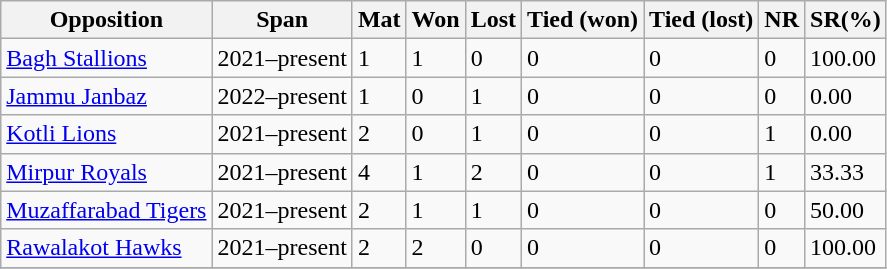<table class="wikitable">
<tr>
<th>Opposition</th>
<th>Span</th>
<th>Mat</th>
<th>Won</th>
<th>Lost</th>
<th>Tied (won)</th>
<th>Tied (lost)</th>
<th>NR</th>
<th>SR(%)</th>
</tr>
<tr>
<td><a href='#'>Bagh Stallions</a></td>
<td>2021–present</td>
<td>1</td>
<td>1</td>
<td>0</td>
<td>0</td>
<td>0</td>
<td>0</td>
<td>100.00</td>
</tr>
<tr>
<td><a href='#'>Jammu Janbaz</a></td>
<td>2022–present</td>
<td>1</td>
<td>0</td>
<td>1</td>
<td>0</td>
<td>0</td>
<td>0</td>
<td>0.00</td>
</tr>
<tr>
<td><a href='#'>Kotli Lions</a></td>
<td>2021–present</td>
<td>2</td>
<td>0</td>
<td>1</td>
<td>0</td>
<td>0</td>
<td>1</td>
<td>0.00</td>
</tr>
<tr>
<td><a href='#'>Mirpur Royals</a></td>
<td>2021–present</td>
<td>4</td>
<td>1</td>
<td>2</td>
<td>0</td>
<td>0</td>
<td>1</td>
<td>33.33</td>
</tr>
<tr>
<td><a href='#'>Muzaffarabad Tigers</a></td>
<td>2021–present</td>
<td>2</td>
<td>1</td>
<td>1</td>
<td>0</td>
<td>0</td>
<td>0</td>
<td>50.00</td>
</tr>
<tr>
<td><a href='#'>Rawalakot Hawks</a></td>
<td>2021–present</td>
<td>2</td>
<td>2</td>
<td>0</td>
<td>0</td>
<td>0</td>
<td>0</td>
<td>100.00</td>
</tr>
<tr>
</tr>
</table>
